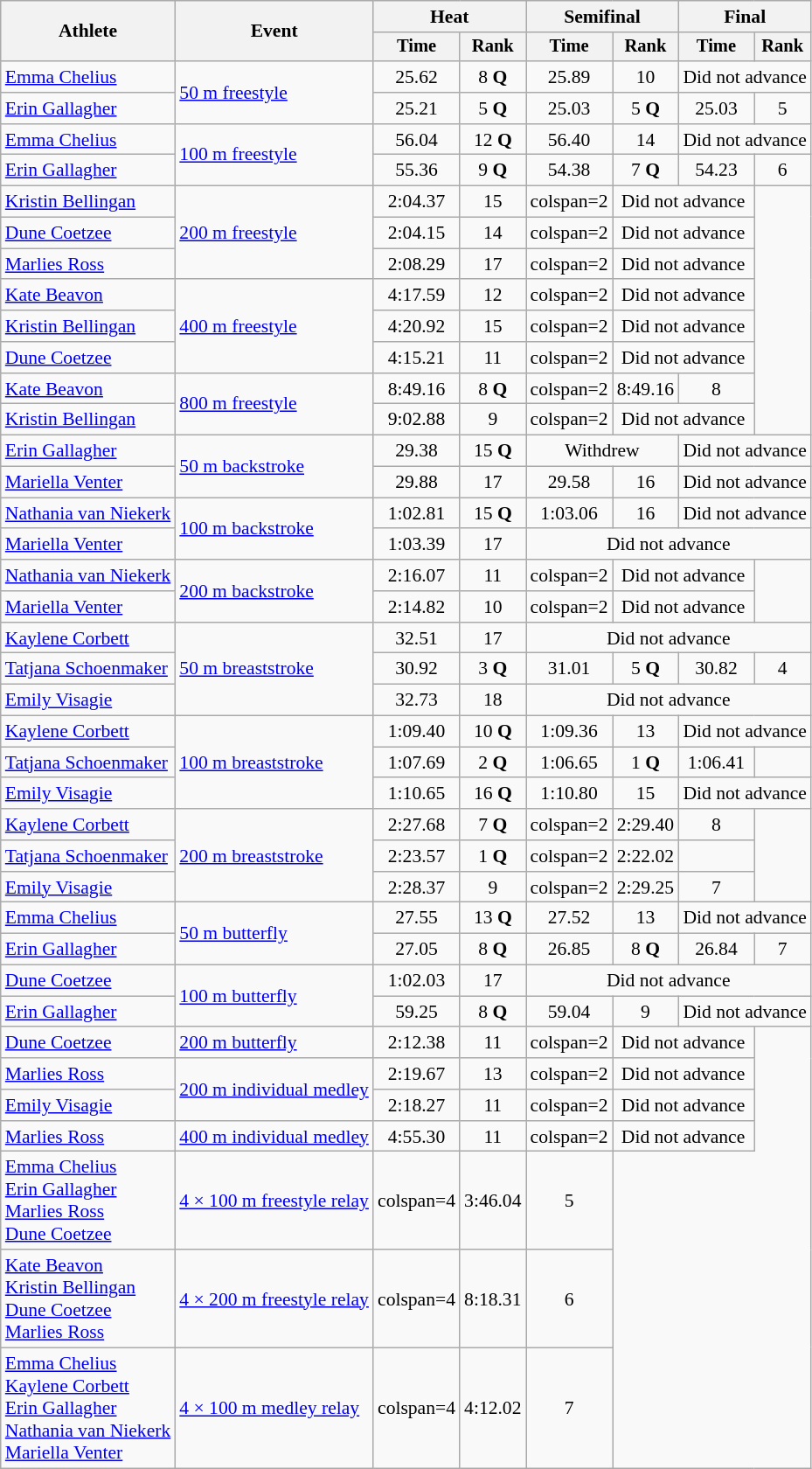<table class=wikitable style="font-size:90%">
<tr>
<th rowspan=2>Athlete</th>
<th rowspan=2>Event</th>
<th colspan=2>Heat</th>
<th colspan=2>Semifinal</th>
<th colspan=2>Final</th>
</tr>
<tr style=font-size:95%>
<th>Time</th>
<th>Rank</th>
<th>Time</th>
<th>Rank</th>
<th>Time</th>
<th>Rank</th>
</tr>
<tr align=center>
<td align=left><a href='#'>Emma Chelius</a></td>
<td align=left rowspan=2><a href='#'>50 m freestyle</a></td>
<td>25.62</td>
<td>8 <strong>Q</strong></td>
<td>25.89</td>
<td>10</td>
<td colspan=2>Did not advance</td>
</tr>
<tr align=center>
<td align=left><a href='#'>Erin Gallagher</a></td>
<td>25.21</td>
<td>5 <strong>Q</strong></td>
<td>25.03</td>
<td>5 <strong>Q</strong></td>
<td>25.03</td>
<td>5</td>
</tr>
<tr align=center>
<td align=left><a href='#'>Emma Chelius</a></td>
<td align=left rowspan=2><a href='#'>100 m freestyle</a></td>
<td>56.04</td>
<td>12 <strong>Q</strong></td>
<td>56.40</td>
<td>14</td>
<td colspan=2>Did not advance</td>
</tr>
<tr align=center>
<td align=left><a href='#'>Erin Gallagher</a></td>
<td>55.36</td>
<td>9 <strong>Q</strong></td>
<td>54.38</td>
<td>7 <strong>Q</strong></td>
<td>54.23</td>
<td>6</td>
</tr>
<tr align=center>
<td align=left><a href='#'>Kristin Bellingan</a></td>
<td align=left rowspan=3><a href='#'>200 m freestyle</a></td>
<td>2:04.37</td>
<td>15</td>
<td>colspan=2 </td>
<td colspan=2>Did not advance</td>
</tr>
<tr align=center>
<td align=left><a href='#'>Dune Coetzee</a></td>
<td>2:04.15</td>
<td>14</td>
<td>colspan=2 </td>
<td colspan=2>Did not advance</td>
</tr>
<tr align=center>
<td align=left><a href='#'>Marlies Ross</a></td>
<td>2:08.29</td>
<td>17</td>
<td>colspan=2 </td>
<td colspan=2>Did not advance</td>
</tr>
<tr align=center>
<td align=left><a href='#'>Kate Beavon</a></td>
<td align=left rowspan=3><a href='#'>400 m freestyle</a></td>
<td>4:17.59</td>
<td>12</td>
<td>colspan=2 </td>
<td colspan=2>Did not advance</td>
</tr>
<tr align=center>
<td align=left><a href='#'>Kristin Bellingan</a></td>
<td>4:20.92</td>
<td>15</td>
<td>colspan=2 </td>
<td colspan=2>Did not advance</td>
</tr>
<tr align=center>
<td align=left><a href='#'>Dune Coetzee</a></td>
<td>4:15.21</td>
<td>11</td>
<td>colspan=2 </td>
<td colspan=2>Did not advance</td>
</tr>
<tr align=center>
<td align=left><a href='#'>Kate Beavon</a></td>
<td align=left rowspan=2><a href='#'>800 m freestyle</a></td>
<td>8:49.16</td>
<td>8 <strong>Q</strong></td>
<td>colspan=2 </td>
<td>8:49.16</td>
<td>8</td>
</tr>
<tr align=center>
<td align=left><a href='#'>Kristin Bellingan</a></td>
<td>9:02.88</td>
<td>9</td>
<td>colspan=2 </td>
<td colspan=2>Did not advance</td>
</tr>
<tr align=center>
<td align=left><a href='#'>Erin Gallagher</a></td>
<td align=left rowspan=2><a href='#'>50 m backstroke</a></td>
<td>29.38</td>
<td>15 <strong>Q</strong></td>
<td colspan=2>Withdrew</td>
<td colspan=2>Did not advance</td>
</tr>
<tr align=center>
<td align=left><a href='#'>Mariella Venter</a></td>
<td>29.88</td>
<td>17 </td>
<td>29.58</td>
<td>16</td>
<td colspan=2>Did not advance</td>
</tr>
<tr align=center>
<td align=left><a href='#'>Nathania van Niekerk</a></td>
<td align=left rowspan=2><a href='#'>100 m backstroke</a></td>
<td>1:02.81</td>
<td>15 <strong>Q</strong></td>
<td>1:03.06</td>
<td>16</td>
<td colspan=2>Did not advance</td>
</tr>
<tr align=center>
<td align=left><a href='#'>Mariella Venter</a></td>
<td>1:03.39</td>
<td>17</td>
<td colspan=4>Did not advance</td>
</tr>
<tr align=center>
<td align=left><a href='#'>Nathania van Niekerk</a></td>
<td align=left rowspan=2><a href='#'>200 m backstroke</a></td>
<td>2:16.07</td>
<td>11</td>
<td>colspan=2 </td>
<td colspan=2>Did not advance</td>
</tr>
<tr align=center>
<td align=left><a href='#'>Mariella Venter</a></td>
<td>2:14.82</td>
<td>10</td>
<td>colspan=2 </td>
<td colspan=2>Did not advance</td>
</tr>
<tr align=center>
<td align=left><a href='#'>Kaylene Corbett</a></td>
<td align=left rowspan=3><a href='#'>50 m breaststroke</a></td>
<td>32.51</td>
<td>17</td>
<td colspan=4>Did not advance</td>
</tr>
<tr align=center>
<td align=left><a href='#'>Tatjana Schoenmaker</a></td>
<td>30.92</td>
<td>3 <strong>Q</strong></td>
<td>31.01</td>
<td>5 <strong>Q</strong></td>
<td>30.82</td>
<td>4</td>
</tr>
<tr align=center>
<td align=left><a href='#'>Emily Visagie</a></td>
<td>32.73</td>
<td>18</td>
<td colspan=4>Did not advance</td>
</tr>
<tr align=center>
<td align=left><a href='#'>Kaylene Corbett</a></td>
<td align=left rowspan=3><a href='#'>100 m breaststroke</a></td>
<td>1:09.40</td>
<td>10 <strong>Q</strong></td>
<td>1:09.36</td>
<td>13</td>
<td colspan=2>Did not advance</td>
</tr>
<tr align=center>
<td align=left><a href='#'>Tatjana Schoenmaker</a></td>
<td>1:07.69</td>
<td>2 <strong>Q</strong></td>
<td>1:06.65</td>
<td>1 <strong>Q</strong></td>
<td>1:06.41</td>
<td></td>
</tr>
<tr align=center>
<td align=left><a href='#'>Emily Visagie</a></td>
<td>1:10.65</td>
<td>16 <strong>Q</strong></td>
<td>1:10.80</td>
<td>15</td>
<td colspan=2>Did not advance</td>
</tr>
<tr align=center>
<td align=left><a href='#'>Kaylene Corbett</a></td>
<td align=left rowspan=3><a href='#'>200 m breaststroke</a></td>
<td>2:27.68</td>
<td>7 <strong>Q</strong></td>
<td>colspan=2 </td>
<td>2:29.40</td>
<td>8</td>
</tr>
<tr align=center>
<td align=left><a href='#'>Tatjana Schoenmaker</a></td>
<td>2:23.57</td>
<td>1 <strong>Q</strong></td>
<td>colspan=2 </td>
<td>2:22.02</td>
<td></td>
</tr>
<tr align=center>
<td align=left><a href='#'>Emily Visagie</a></td>
<td>2:28.37</td>
<td>9 </td>
<td>colspan=2 </td>
<td>2:29.25</td>
<td>7</td>
</tr>
<tr align=center>
<td align=left><a href='#'>Emma Chelius</a></td>
<td align=left rowspan=2><a href='#'>50 m butterfly</a></td>
<td>27.55</td>
<td>13 <strong>Q</strong></td>
<td>27.52</td>
<td>13</td>
<td colspan=2>Did not advance</td>
</tr>
<tr align=center>
<td align=left><a href='#'>Erin Gallagher</a></td>
<td>27.05</td>
<td>8 <strong>Q</strong></td>
<td>26.85</td>
<td>8 <strong>Q</strong></td>
<td>26.84</td>
<td>7</td>
</tr>
<tr align=center>
<td align=left><a href='#'>Dune Coetzee</a></td>
<td align=left rowspan=2><a href='#'>100 m butterfly</a></td>
<td>1:02.03</td>
<td>17</td>
<td colspan=4>Did not advance</td>
</tr>
<tr align=center>
<td align=left><a href='#'>Erin Gallagher</a></td>
<td>59.25</td>
<td>8 <strong>Q</strong></td>
<td>59.04</td>
<td>9</td>
<td colspan=2>Did not advance</td>
</tr>
<tr align=center>
<td align=left><a href='#'>Dune Coetzee</a></td>
<td align=left><a href='#'>200 m butterfly</a></td>
<td>2:12.38</td>
<td>11</td>
<td>colspan=2 </td>
<td colspan=2>Did not advance</td>
</tr>
<tr align=center>
<td align=left><a href='#'>Marlies Ross</a></td>
<td align=left rowspan=2><a href='#'>200 m individual medley</a></td>
<td>2:19.67</td>
<td>13</td>
<td>colspan=2 </td>
<td colspan=2>Did not advance</td>
</tr>
<tr align=center>
<td align=left><a href='#'>Emily Visagie</a></td>
<td>2:18.27</td>
<td>11</td>
<td>colspan=2 </td>
<td colspan=2>Did not advance</td>
</tr>
<tr align=center>
<td align=left><a href='#'>Marlies Ross</a></td>
<td align=left><a href='#'>400 m individual medley</a></td>
<td>4:55.30</td>
<td>11</td>
<td>colspan=2 </td>
<td colspan=2>Did not advance</td>
</tr>
<tr align=center>
<td align=left><a href='#'>Emma Chelius</a><br><a href='#'>Erin Gallagher</a><br><a href='#'>Marlies Ross</a><br><a href='#'>Dune Coetzee</a></td>
<td align=left><a href='#'>4 × 100 m freestyle relay</a></td>
<td>colspan=4 </td>
<td>3:46.04</td>
<td>5</td>
</tr>
<tr align=center>
<td align=left><a href='#'>Kate Beavon</a><br><a href='#'>Kristin Bellingan</a><br><a href='#'>Dune Coetzee</a><br><a href='#'>Marlies Ross</a></td>
<td align=left><a href='#'>4 × 200 m freestyle relay</a></td>
<td>colspan=4 </td>
<td>8:18.31</td>
<td>6</td>
</tr>
<tr align=center>
<td align=left><a href='#'>Emma Chelius</a><br><a href='#'>Kaylene Corbett</a><br><a href='#'>Erin Gallagher</a><br><a href='#'>Nathania van Niekerk</a><br><a href='#'>Mariella Venter</a></td>
<td align=left><a href='#'>4 × 100 m medley relay</a></td>
<td>colspan=4 </td>
<td>4:12.02</td>
<td>7</td>
</tr>
</table>
